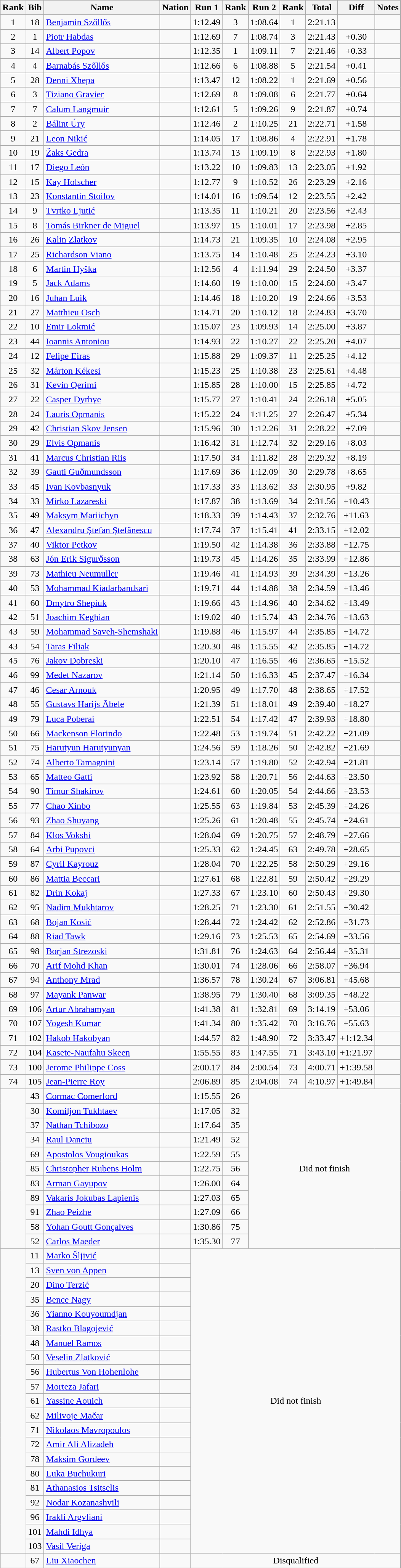<table class="wikitable sortable" style="text-align:center">
<tr>
<th>Rank</th>
<th>Bib</th>
<th>Name</th>
<th>Nation</th>
<th>Run 1</th>
<th>Rank</th>
<th>Run 2</th>
<th>Rank</th>
<th>Total</th>
<th>Diff</th>
<th>Notes</th>
</tr>
<tr>
<td>1</td>
<td>18</td>
<td align=left><a href='#'>Benjamin Szőllős</a></td>
<td align="left"></td>
<td>1:12.49</td>
<td>3</td>
<td>1:08.64</td>
<td>1</td>
<td>2:21.13</td>
<td></td>
<td></td>
</tr>
<tr>
<td>2</td>
<td>1</td>
<td align=left><a href='#'>Piotr Habdas</a></td>
<td align="left"></td>
<td>1:12.69</td>
<td>7</td>
<td>1:08.74</td>
<td>3</td>
<td>2:21.43</td>
<td>+0.30</td>
<td></td>
</tr>
<tr>
<td>3</td>
<td>14</td>
<td align=left><a href='#'>Albert Popov</a></td>
<td align=left></td>
<td>1:12.35</td>
<td>1</td>
<td>1:09.11</td>
<td>7</td>
<td>2:21.46</td>
<td>+0.33</td>
<td></td>
</tr>
<tr>
<td>4</td>
<td>4</td>
<td align=left><a href='#'>Barnabás Szőllős</a></td>
<td align=left></td>
<td>1:12.66</td>
<td>6</td>
<td>1:08.88</td>
<td>5</td>
<td>2:21.54</td>
<td>+0.41</td>
<td></td>
</tr>
<tr>
<td>5</td>
<td>28</td>
<td align=left><a href='#'>Denni Xhepa</a></td>
<td align=left></td>
<td>1:13.47</td>
<td>12</td>
<td>1:08.22</td>
<td>1</td>
<td>2:21.69</td>
<td>+0.56</td>
<td></td>
</tr>
<tr>
<td>6</td>
<td>3</td>
<td align=left><a href='#'>Tiziano Gravier</a></td>
<td align="left"></td>
<td>1:12.69</td>
<td>8</td>
<td>1:09.08</td>
<td>6</td>
<td>2:21.77</td>
<td>+0.64</td>
<td></td>
</tr>
<tr>
<td>7</td>
<td>7</td>
<td align=left><a href='#'>Calum Langmuir</a></td>
<td align="left"></td>
<td>1:12.61</td>
<td>5</td>
<td>1:09.26</td>
<td>9</td>
<td>2:21.87</td>
<td>+0.74</td>
<td></td>
</tr>
<tr>
<td>8</td>
<td>2</td>
<td align=left><a href='#'>Bálint Úry</a></td>
<td align="left"></td>
<td>1:12.46</td>
<td>2</td>
<td>1:10.25</td>
<td>21</td>
<td>2:22.71</td>
<td>+1.58</td>
<td></td>
</tr>
<tr>
<td>9</td>
<td>21</td>
<td align=left><a href='#'>Leon Nikić</a></td>
<td align="left"></td>
<td>1:14.05</td>
<td>17</td>
<td>1:08.86</td>
<td>4</td>
<td>2:22.91</td>
<td>+1.78</td>
<td></td>
</tr>
<tr>
<td>10</td>
<td>19</td>
<td align=left><a href='#'>Žaks Gedra</a></td>
<td align="left"></td>
<td>1:13.74</td>
<td>13</td>
<td>1:09.19</td>
<td>8</td>
<td>2:22.93</td>
<td>+1.80</td>
<td></td>
</tr>
<tr>
<td>11</td>
<td>17</td>
<td align=left><a href='#'>Diego León</a></td>
<td align="left"></td>
<td>1:13.22</td>
<td>10</td>
<td>1:09.83</td>
<td>13</td>
<td>2:23.05</td>
<td>+1.92</td>
<td></td>
</tr>
<tr>
<td>12</td>
<td>15</td>
<td align=left><a href='#'>Kay Holscher</a></td>
<td align="left"></td>
<td>1:12.77</td>
<td>9</td>
<td>1:10.52</td>
<td>26</td>
<td>2:23.29</td>
<td>+2.16</td>
<td></td>
</tr>
<tr>
<td>13</td>
<td>23</td>
<td align=left><a href='#'>Konstantin Stoilov</a></td>
<td align="left"></td>
<td>1:14.01</td>
<td>16</td>
<td>1:09.54</td>
<td>12</td>
<td>2:23.55</td>
<td>+2.42</td>
<td></td>
</tr>
<tr>
<td>14</td>
<td>9</td>
<td align=left><a href='#'>Tvrtko Ljutić</a></td>
<td align="left"></td>
<td>1:13.35</td>
<td>11</td>
<td>1:10.21</td>
<td>20</td>
<td>2:23.56</td>
<td>+2.43</td>
<td></td>
</tr>
<tr>
<td>15</td>
<td>8</td>
<td align=left><a href='#'>Tomás Birkner de Miguel</a></td>
<td align=left></td>
<td>1:13.97</td>
<td>15</td>
<td>1:10.01</td>
<td>17</td>
<td>2:23.98</td>
<td>+2.85</td>
<td></td>
</tr>
<tr>
<td>16</td>
<td>26</td>
<td align=left><a href='#'>Kalin Zlatkov</a></td>
<td align="left"></td>
<td>1:14.73</td>
<td>21</td>
<td>1:09.35</td>
<td>10</td>
<td>2:24.08</td>
<td>+2.95</td>
<td></td>
</tr>
<tr>
<td>17</td>
<td>25</td>
<td align=left><a href='#'>Richardson Viano</a></td>
<td align=left></td>
<td>1:13.75</td>
<td>14</td>
<td>1:10.48</td>
<td>25</td>
<td>2:24.23</td>
<td>+3.10</td>
<td></td>
</tr>
<tr>
<td>18</td>
<td>6</td>
<td align=left><a href='#'>Martin Hyška</a></td>
<td align="left"></td>
<td>1:12.56</td>
<td>4</td>
<td>1:11.94</td>
<td>29</td>
<td>2:24.50</td>
<td>+3.37</td>
<td></td>
</tr>
<tr>
<td>19</td>
<td>5</td>
<td align=left><a href='#'>Jack Adams</a></td>
<td align="left"></td>
<td>1:14.60</td>
<td>19</td>
<td>1:10.00</td>
<td>15</td>
<td>2:24.60</td>
<td>+3.47</td>
<td></td>
</tr>
<tr>
<td>20</td>
<td>16</td>
<td align=left><a href='#'>Juhan Luik</a></td>
<td align=left></td>
<td>1:14.46</td>
<td>18</td>
<td>1:10.20</td>
<td>19</td>
<td>2:24.66</td>
<td>+3.53</td>
<td></td>
</tr>
<tr>
<td>21</td>
<td>27</td>
<td align=left><a href='#'>Matthieu Osch</a></td>
<td align=left></td>
<td>1:14.71</td>
<td>20</td>
<td>1:10.12</td>
<td>18</td>
<td>2:24.83</td>
<td>+3.70</td>
<td></td>
</tr>
<tr>
<td>22</td>
<td>10</td>
<td align=left><a href='#'>Emir Lokmić</a></td>
<td align=left></td>
<td>1:15.07</td>
<td>23</td>
<td>1:09.93</td>
<td>14</td>
<td>2:25.00</td>
<td>+3.87</td>
<td></td>
</tr>
<tr>
<td>23</td>
<td>44</td>
<td align=left><a href='#'>Ioannis Antoniou</a></td>
<td align=left></td>
<td>1:14.93</td>
<td>22</td>
<td>1:10.27</td>
<td>22</td>
<td>2:25.20</td>
<td>+4.07</td>
<td></td>
</tr>
<tr>
<td>24</td>
<td>12</td>
<td align=left><a href='#'>Felipe Eiras</a></td>
<td align="left"></td>
<td>1:15.88</td>
<td>29</td>
<td>1:09.37</td>
<td>11</td>
<td>2:25.25</td>
<td>+4.12</td>
<td></td>
</tr>
<tr>
<td>25</td>
<td>32</td>
<td align=left><a href='#'>Márton Kékesi</a></td>
<td align=left></td>
<td>1:15.23</td>
<td>25</td>
<td>1:10.38</td>
<td>23</td>
<td>2:25.61</td>
<td>+4.48</td>
<td></td>
</tr>
<tr>
<td>26</td>
<td>31</td>
<td align=left><a href='#'>Kevin Qerimi</a></td>
<td align="left"></td>
<td>1:15.85</td>
<td>28</td>
<td>1:10.00</td>
<td>15</td>
<td>2:25.85</td>
<td>+4.72</td>
<td></td>
</tr>
<tr>
<td>27</td>
<td>22</td>
<td align=left><a href='#'>Casper Dyrbye</a></td>
<td align=left></td>
<td>1:15.77</td>
<td>27</td>
<td>1:10.41</td>
<td>24</td>
<td>2:26.18</td>
<td>+5.05</td>
<td></td>
</tr>
<tr>
<td>28</td>
<td>24</td>
<td align=left><a href='#'>Lauris Opmanis</a></td>
<td align="left"></td>
<td>1:15.22</td>
<td>24</td>
<td>1:11.25</td>
<td>27</td>
<td>2:26.47</td>
<td>+5.34</td>
<td></td>
</tr>
<tr>
<td>29</td>
<td>42</td>
<td align=left><a href='#'>Christian Skov Jensen</a></td>
<td align="left"></td>
<td>1:15.96</td>
<td>30</td>
<td>1:12.26</td>
<td>31</td>
<td>2:28.22</td>
<td>+7.09</td>
<td></td>
</tr>
<tr>
<td>30</td>
<td>29</td>
<td align=left><a href='#'>Elvis Opmanis</a></td>
<td align="left"></td>
<td>1:16.42</td>
<td>31</td>
<td>1:12.74</td>
<td>32</td>
<td>2:29.16</td>
<td>+8.03</td>
<td></td>
</tr>
<tr>
<td>31</td>
<td>41</td>
<td align=left><a href='#'>Marcus Christian Riis</a></td>
<td align="left"></td>
<td>1:17.50</td>
<td>34</td>
<td>1:11.82</td>
<td>28</td>
<td>2:29.32</td>
<td>+8.19</td>
<td></td>
</tr>
<tr>
<td>32</td>
<td>39</td>
<td align=left><a href='#'>Gauti Guðmundsson</a></td>
<td align="left"></td>
<td>1:17.69</td>
<td>36</td>
<td>1:12.09</td>
<td>30</td>
<td>2:29.78</td>
<td>+8.65</td>
<td></td>
</tr>
<tr>
<td>33</td>
<td>45</td>
<td align=left><a href='#'>Ivan Kovbasnyuk</a></td>
<td align=left></td>
<td>1:17.33</td>
<td>33</td>
<td>1:13.62</td>
<td>33</td>
<td>2:30.95</td>
<td>+9.82</td>
<td></td>
</tr>
<tr>
<td>34</td>
<td>33</td>
<td align=left><a href='#'>Mirko Lazareski</a></td>
<td align="left"></td>
<td>1:17.87</td>
<td>38</td>
<td>1:13.69</td>
<td>34</td>
<td>2:31.56</td>
<td>+10.43</td>
<td></td>
</tr>
<tr>
<td>35</td>
<td>49</td>
<td align=left><a href='#'>Maksym Mariichyn</a></td>
<td align="left"></td>
<td>1:18.33</td>
<td>39</td>
<td>1:14.43</td>
<td>37</td>
<td>2:32.76</td>
<td>+11.63</td>
<td></td>
</tr>
<tr>
<td>36</td>
<td>47</td>
<td align=left><a href='#'>Alexandru Ștefan Ștefănescu</a></td>
<td align="left"></td>
<td>1:17.74</td>
<td>37</td>
<td>1:15.41</td>
<td>41</td>
<td>2:33.15</td>
<td>+12.02</td>
<td></td>
</tr>
<tr>
<td>37</td>
<td>40</td>
<td align=left><a href='#'>Viktor Petkov</a></td>
<td align="left"></td>
<td>1:19.50</td>
<td>42</td>
<td>1:14.38</td>
<td>36</td>
<td>2:33.88</td>
<td>+12.75</td>
<td></td>
</tr>
<tr>
<td>38</td>
<td>63</td>
<td align=left><a href='#'>Jón Erik Sigurðsson</a></td>
<td align="left"></td>
<td>1:19.73</td>
<td>45</td>
<td>1:14.26</td>
<td>35</td>
<td>2:33.99</td>
<td>+12.86</td>
<td></td>
</tr>
<tr>
<td>39</td>
<td>73</td>
<td align=left><a href='#'>Mathieu Neumuller</a></td>
<td align="left"></td>
<td>1:19.46</td>
<td>41</td>
<td>1:14.93</td>
<td>39</td>
<td>2:34.39</td>
<td>+13.26</td>
<td></td>
</tr>
<tr>
<td>40</td>
<td>53</td>
<td align=left><a href='#'>Mohammad Kiadarbandsari</a></td>
<td align="left"></td>
<td>1:19.71</td>
<td>44</td>
<td>1:14.88</td>
<td>38</td>
<td>2:34.59</td>
<td>+13.46</td>
<td></td>
</tr>
<tr>
<td>41</td>
<td>60</td>
<td align=left><a href='#'>Dmytro Shepiuk</a></td>
<td align="left"></td>
<td>1:19.66</td>
<td>43</td>
<td>1:14.96</td>
<td>40</td>
<td>2:34.62</td>
<td>+13.49</td>
<td></td>
</tr>
<tr>
<td>42</td>
<td>51</td>
<td align=left><a href='#'>Joachim Keghian</a></td>
<td align="left"></td>
<td>1:19.02</td>
<td>40</td>
<td>1:15.74</td>
<td>43</td>
<td>2:34.76</td>
<td>+13.63</td>
<td></td>
</tr>
<tr>
<td>43</td>
<td>59</td>
<td align=left><a href='#'>Mohammad Saveh-Shemshaki</a></td>
<td align="left"></td>
<td>1:19.88</td>
<td>46</td>
<td>1:15.97</td>
<td>44</td>
<td>2:35.85</td>
<td>+14.72</td>
<td></td>
</tr>
<tr>
<td>43</td>
<td>54</td>
<td align=left><a href='#'>Taras Filiak</a></td>
<td align="left"></td>
<td>1:20.30</td>
<td>48</td>
<td>1:15.55</td>
<td>42</td>
<td>2:35.85</td>
<td>+14.72</td>
<td></td>
</tr>
<tr>
<td>45</td>
<td>76</td>
<td align=left><a href='#'>Jakov Dobreski</a></td>
<td align="left"></td>
<td>1:20.10</td>
<td>47</td>
<td>1:16.55</td>
<td>46</td>
<td>2:36.65</td>
<td>+15.52</td>
<td></td>
</tr>
<tr>
<td>46</td>
<td>99</td>
<td align=left><a href='#'>Medet Nazarov</a></td>
<td align="left"></td>
<td>1:21.14</td>
<td>50</td>
<td>1:16.33</td>
<td>45</td>
<td>2:37.47</td>
<td>+16.34</td>
<td></td>
</tr>
<tr>
<td>47</td>
<td>46</td>
<td align=left><a href='#'>Cesar Arnouk</a></td>
<td align="left"></td>
<td>1:20.95</td>
<td>49</td>
<td>1:17.70</td>
<td>48</td>
<td>2:38.65</td>
<td>+17.52</td>
<td></td>
</tr>
<tr>
<td>48</td>
<td>55</td>
<td align=left><a href='#'>Gustavs Harijs Ābele</a></td>
<td align="left"></td>
<td>1:21.39</td>
<td>51</td>
<td>1:18.01</td>
<td>49</td>
<td>2:39.40</td>
<td>+18.27</td>
<td></td>
</tr>
<tr>
<td>49</td>
<td>79</td>
<td align=left><a href='#'>Luca Poberai</a></td>
<td align="left"></td>
<td>1:22.51</td>
<td>54</td>
<td>1:17.42</td>
<td>47</td>
<td>2:39.93</td>
<td>+18.80</td>
<td></td>
</tr>
<tr>
<td>50</td>
<td>66</td>
<td align=left><a href='#'>Mackenson Florindo</a></td>
<td align="left"></td>
<td>1:22.48</td>
<td>53</td>
<td>1:19.74</td>
<td>51</td>
<td>2:42.22</td>
<td>+21.09</td>
<td></td>
</tr>
<tr>
<td>51</td>
<td>75</td>
<td align=left><a href='#'>Harutyun Harutyunyan</a></td>
<td align="left"></td>
<td>1:24.56</td>
<td>59</td>
<td>1:18.26</td>
<td>50</td>
<td>2:42.82</td>
<td>+21.69</td>
<td></td>
</tr>
<tr>
<td>52</td>
<td>74</td>
<td align=left><a href='#'>Alberto Tamagnini</a></td>
<td align="left"></td>
<td>1:23.14</td>
<td>57</td>
<td>1:19.80</td>
<td>52</td>
<td>2:42.94</td>
<td>+21.81</td>
<td></td>
</tr>
<tr>
<td>53</td>
<td>65</td>
<td align=left><a href='#'>Matteo Gatti</a></td>
<td align="left"></td>
<td>1:23.92</td>
<td>58</td>
<td>1:20.71</td>
<td>56</td>
<td>2:44.63</td>
<td>+23.50</td>
<td></td>
</tr>
<tr>
<td>54</td>
<td>90</td>
<td align=left><a href='#'>Timur Shakirov</a></td>
<td align="left"></td>
<td>1:24.61</td>
<td>60</td>
<td>1:20.05</td>
<td>54</td>
<td>2:44.66</td>
<td>+23.53</td>
<td></td>
</tr>
<tr>
<td>55</td>
<td>77</td>
<td align=left><a href='#'>Chao Xinbo</a></td>
<td align="left"></td>
<td>1:25.55</td>
<td>63</td>
<td>1:19.84</td>
<td>53</td>
<td>2:45.39</td>
<td>+24.26</td>
<td></td>
</tr>
<tr>
<td>56</td>
<td>93</td>
<td align=left><a href='#'>Zhao Shuyang</a></td>
<td align="left"></td>
<td>1:25.26</td>
<td>61</td>
<td>1:20.48</td>
<td>55</td>
<td>2:45.74</td>
<td>+24.61</td>
<td></td>
</tr>
<tr>
<td>57</td>
<td>84</td>
<td align=left><a href='#'>Klos Vokshi</a></td>
<td align="left"></td>
<td>1:28.04</td>
<td>69</td>
<td>1:20.75</td>
<td>57</td>
<td>2:48.79</td>
<td>+27.66</td>
<td></td>
</tr>
<tr>
<td>58</td>
<td>64</td>
<td align=left><a href='#'>Arbi Pupovci</a></td>
<td align="left"></td>
<td>1:25.33</td>
<td>62</td>
<td>1:24.45</td>
<td>63</td>
<td>2:49.78</td>
<td>+28.65</td>
<td></td>
</tr>
<tr>
<td>59</td>
<td>87</td>
<td align=left><a href='#'>Cyril Kayrouz</a></td>
<td align="left"></td>
<td>1:28.04</td>
<td>70</td>
<td>1:22.25</td>
<td>58</td>
<td>2:50.29</td>
<td>+29.16</td>
<td></td>
</tr>
<tr>
<td>60</td>
<td>86</td>
<td align=left><a href='#'>Mattia Beccari</a></td>
<td align="left"></td>
<td>1:27.61</td>
<td>68</td>
<td>1:22.81</td>
<td>59</td>
<td>2:50.42</td>
<td>+29.29</td>
<td></td>
</tr>
<tr>
<td>61</td>
<td>82</td>
<td align=left><a href='#'>Drin Kokaj</a></td>
<td align="left"></td>
<td>1:27.33</td>
<td>67</td>
<td>1:23.10</td>
<td>60</td>
<td>2:50.43</td>
<td>+29.30</td>
<td></td>
</tr>
<tr>
<td>62</td>
<td>95</td>
<td align=left><a href='#'>Nadim Mukhtarov</a></td>
<td align="left"></td>
<td>1:28.25</td>
<td>71</td>
<td>1:23.30</td>
<td>61</td>
<td>2:51.55</td>
<td>+30.42</td>
<td></td>
</tr>
<tr>
<td>63</td>
<td>68</td>
<td align=left><a href='#'>Bojan Kosić</a></td>
<td align=left></td>
<td>1:28.44</td>
<td>72</td>
<td>1:24.42</td>
<td>62</td>
<td>2:52.86</td>
<td>+31.73</td>
<td></td>
</tr>
<tr>
<td>64</td>
<td>88</td>
<td align=left><a href='#'>Riad Tawk</a></td>
<td align="left"></td>
<td>1:29.16</td>
<td>73</td>
<td>1:25.53</td>
<td>65</td>
<td>2:54.69</td>
<td>+33.56</td>
<td></td>
</tr>
<tr>
<td>65</td>
<td>98</td>
<td align=left><a href='#'>Borjan Strezoski</a></td>
<td align="left"></td>
<td>1:31.81</td>
<td>76</td>
<td>1:24.63</td>
<td>64</td>
<td>2:56.44</td>
<td>+35.31</td>
<td></td>
</tr>
<tr>
<td>66</td>
<td>70</td>
<td align=left><a href='#'>Arif Mohd Khan</a></td>
<td align="left"></td>
<td>1:30.01</td>
<td>74</td>
<td>1:28.06</td>
<td>66</td>
<td>2:58.07</td>
<td>+36.94</td>
<td></td>
</tr>
<tr>
<td>67</td>
<td>94</td>
<td align=left><a href='#'>Anthony Mrad</a></td>
<td align="left"></td>
<td>1:36.57</td>
<td>78</td>
<td>1:30.24</td>
<td>67</td>
<td>3:06.81</td>
<td>+45.68</td>
<td></td>
</tr>
<tr>
<td>68</td>
<td>97</td>
<td align=left><a href='#'>Mayank Panwar</a></td>
<td align="left"></td>
<td>1:38.95</td>
<td>79</td>
<td>1:30.40</td>
<td>68</td>
<td>3:09.35</td>
<td>+48.22</td>
<td></td>
</tr>
<tr>
<td>69</td>
<td>106</td>
<td align=left><a href='#'>Artur Abrahamyan</a></td>
<td align="left"></td>
<td>1:41.38</td>
<td>81</td>
<td>1:32.81</td>
<td>69</td>
<td>3:14.19</td>
<td>+53.06</td>
<td></td>
</tr>
<tr>
<td>70</td>
<td>107</td>
<td align=left><a href='#'>Yogesh Kumar</a></td>
<td align="left"></td>
<td>1:41.34</td>
<td>80</td>
<td>1:35.42</td>
<td>70</td>
<td>3:16.76</td>
<td>+55.63</td>
<td></td>
</tr>
<tr>
<td>71</td>
<td>102</td>
<td align=left><a href='#'>Hakob Hakobyan</a></td>
<td align="left"></td>
<td>1:44.57</td>
<td>82</td>
<td>1:48.90</td>
<td>72</td>
<td>3:33.47</td>
<td>+1:12.34</td>
<td></td>
</tr>
<tr>
<td>72</td>
<td>104</td>
<td align=left><a href='#'>Kasete-Naufahu Skeen</a></td>
<td align="left"></td>
<td>1:55.55</td>
<td>83</td>
<td>1:47.55</td>
<td>71</td>
<td>3:43.10</td>
<td>+1:21.97</td>
<td></td>
</tr>
<tr>
<td>73</td>
<td>100</td>
<td align=left><a href='#'>Jerome Philippe Coss</a></td>
<td align="left"></td>
<td>2:00.17</td>
<td>84</td>
<td>2:00.54</td>
<td>73</td>
<td>4:00.71</td>
<td>+1:39.58</td>
<td></td>
</tr>
<tr>
<td>74</td>
<td>105</td>
<td align=left><a href='#'>Jean-Pierre Roy</a></td>
<td align="left"></td>
<td>2:06.89</td>
<td>85</td>
<td>2:04.08</td>
<td>74</td>
<td>4:10.97</td>
<td>+1:49.84</td>
<td></td>
</tr>
<tr>
<td rowspan=11></td>
<td>43</td>
<td align=left><a href='#'>Cormac Comerford</a></td>
<td align="left"></td>
<td>1:15.55</td>
<td>26</td>
<td colspan=5 rowspan=11>Did not finish</td>
</tr>
<tr>
<td>30</td>
<td align=left><a href='#'>Komiljon Tukhtaev</a></td>
<td align=left></td>
<td>1:17.05</td>
<td>32</td>
</tr>
<tr>
<td>37</td>
<td align=left><a href='#'>Nathan Tchibozo</a></td>
<td align="left"></td>
<td>1:17.64</td>
<td>35</td>
</tr>
<tr>
<td>34</td>
<td align=left><a href='#'>Raul Danciu</a></td>
<td align="left"></td>
<td>1:21.49</td>
<td>52</td>
</tr>
<tr>
<td>69</td>
<td align=left><a href='#'>Apostolos Vougioukas</a></td>
<td align="left"></td>
<td>1:22.59</td>
<td>55</td>
</tr>
<tr>
<td>85</td>
<td align=left><a href='#'>Christopher Rubens Holm</a></td>
<td align="left"></td>
<td>1:22.75</td>
<td>56</td>
</tr>
<tr>
<td>83</td>
<td align=left><a href='#'>Arman Gayupov</a></td>
<td align="left"></td>
<td>1:26.00</td>
<td>64</td>
</tr>
<tr>
<td>89</td>
<td align=left><a href='#'>Vakaris Jokubas Lapienis</a></td>
<td align="left"></td>
<td>1:27.03</td>
<td>65</td>
</tr>
<tr>
<td>91</td>
<td align=left><a href='#'>Zhao Peizhe</a></td>
<td align="left"></td>
<td>1:27.09</td>
<td>66</td>
</tr>
<tr>
<td>58</td>
<td align=left><a href='#'>Yohan Goutt Gonçalves</a></td>
<td align=left></td>
<td>1:30.86</td>
<td>75</td>
</tr>
<tr>
<td>52</td>
<td align=left><a href='#'>Carlos Maeder</a></td>
<td align=left></td>
<td>1:35.30</td>
<td>77</td>
</tr>
<tr>
<td rowspan=21></td>
<td>11</td>
<td align=left><a href='#'>Marko Šljivić</a></td>
<td align="left"></td>
<td colspan=7 rowspan=21>Did not finish</td>
</tr>
<tr>
<td>13</td>
<td align=left><a href='#'>Sven von Appen</a></td>
<td align="left"></td>
</tr>
<tr>
<td>20</td>
<td align=left><a href='#'>Dino Terzić</a></td>
<td align="left"></td>
</tr>
<tr>
<td>35</td>
<td align=left><a href='#'>Bence Nagy</a></td>
<td align=left></td>
</tr>
<tr>
<td>36</td>
<td align=left><a href='#'>Yianno Kouyoumdjan</a></td>
<td align="left"></td>
</tr>
<tr>
<td>38</td>
<td align=left><a href='#'>Rastko Blagojević</a></td>
<td align="left"></td>
</tr>
<tr>
<td>48</td>
<td align=left><a href='#'>Manuel Ramos</a></td>
<td align="left"></td>
</tr>
<tr>
<td>50</td>
<td align=left><a href='#'>Veselin Zlatković</a></td>
<td align="left"></td>
</tr>
<tr>
<td>56</td>
<td align=left><a href='#'>Hubertus Von Hohenlohe</a></td>
<td align=left></td>
</tr>
<tr>
<td>57</td>
<td align=left><a href='#'>Morteza Jafari</a></td>
<td align="left"></td>
</tr>
<tr>
<td>61</td>
<td align=left><a href='#'>Yassine Aouich</a></td>
<td align=left></td>
</tr>
<tr>
<td>62</td>
<td align=left><a href='#'>Milivoje Mačar</a></td>
<td align="left"></td>
</tr>
<tr>
<td>71</td>
<td align=left><a href='#'>Nikolaos Mavropoulos</a></td>
<td align="left"></td>
</tr>
<tr>
<td>72</td>
<td align=left><a href='#'>Amir Ali Alizadeh</a></td>
<td align="left"></td>
</tr>
<tr>
<td>78</td>
<td align=left><a href='#'>Maksim Gordeev</a></td>
<td align=left></td>
</tr>
<tr>
<td>80</td>
<td align=left><a href='#'>Luka Buchukuri</a></td>
<td align="left"></td>
</tr>
<tr>
<td>81</td>
<td align=left><a href='#'>Athanasios Tsitselis</a></td>
<td align="left"></td>
</tr>
<tr>
<td>92</td>
<td align=left><a href='#'>Nodar Kozanashvili</a></td>
<td align="left"></td>
</tr>
<tr>
<td>96</td>
<td align=left><a href='#'>Irakli Argvliani</a></td>
<td align="left"></td>
</tr>
<tr>
<td>101</td>
<td align=left><a href='#'>Mahdi Idhya</a></td>
<td align="left"></td>
</tr>
<tr>
<td>103</td>
<td align=left><a href='#'>Vasil Veriga</a></td>
<td align="left"></td>
</tr>
<tr>
<td></td>
<td>67</td>
<td align=left><a href='#'>Liu Xiaochen</a></td>
<td align="left"></td>
<td colspan=7>Disqualified</td>
</tr>
</table>
